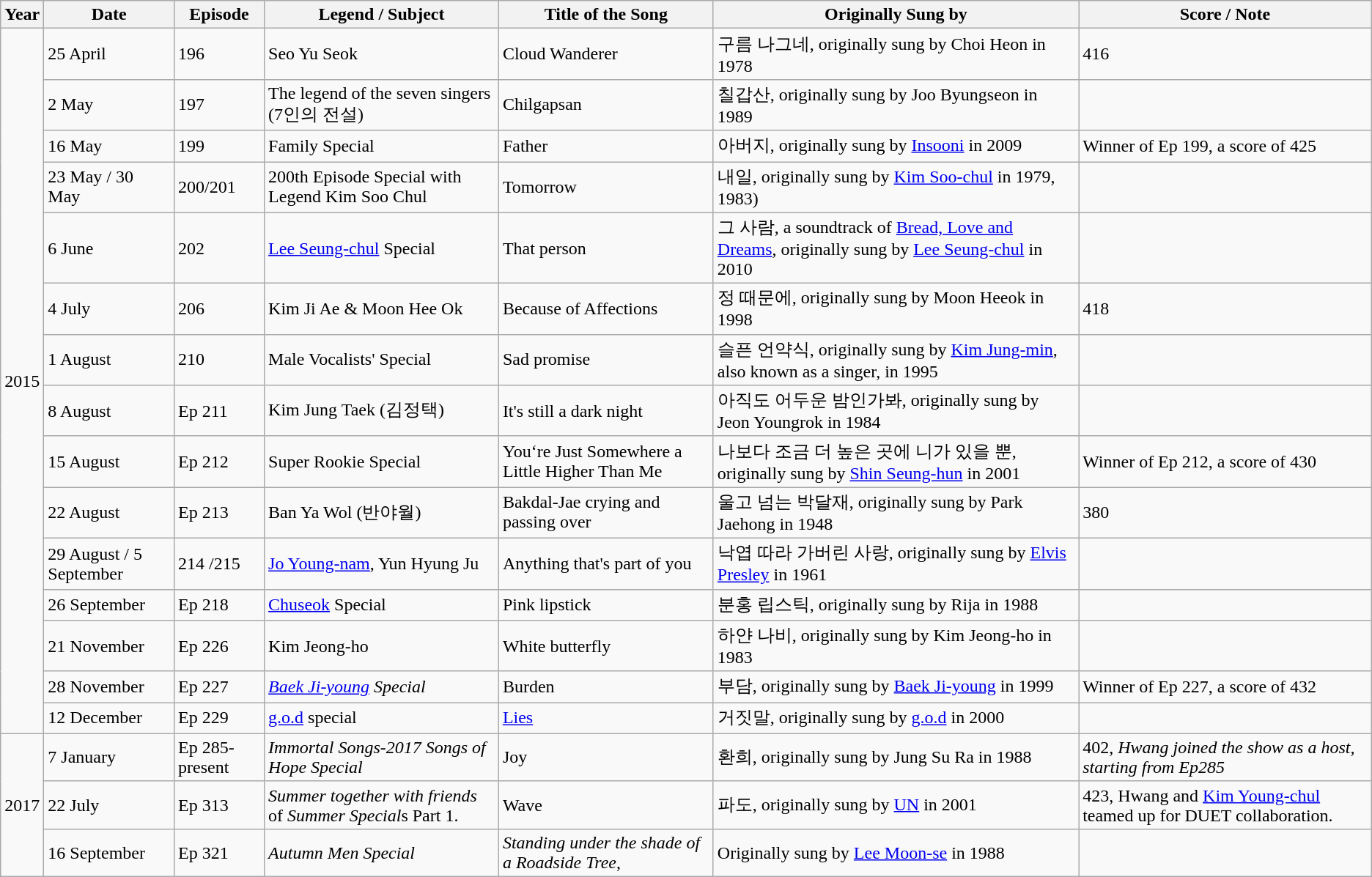<table class="wikitable">
<tr>
<th>Year</th>
<th>Date</th>
<th>Episode</th>
<th>Legend / Subject</th>
<th>Title of the Song</th>
<th>Originally Sung by</th>
<th>Score / Note</th>
</tr>
<tr>
<td rowspan="15">2015</td>
<td>25 April</td>
<td>196</td>
<td>Seo Yu Seok</td>
<td>Cloud Wanderer</td>
<td>구름 나그네, originally sung by Choi Heon in 1978</td>
<td>416</td>
</tr>
<tr>
<td>2 May</td>
<td>197</td>
<td>The legend of the seven singers (7인의 전설)</td>
<td>Chilgapsan</td>
<td>칠갑산, originally sung by Joo Byungseon in 1989</td>
<td></td>
</tr>
<tr>
<td>16 May</td>
<td>199</td>
<td>Family Special</td>
<td>Father</td>
<td>아버지, originally sung by <a href='#'>Insooni</a> in 2009</td>
<td>Winner of Ep 199, a score of 425</td>
</tr>
<tr>
<td>23 May / 30 May</td>
<td>200/201</td>
<td>200th Episode Special with Legend Kim Soo Chul</td>
<td>Tomorrow</td>
<td>내일, originally sung by <a href='#'>Kim Soo-chul</a> in 1979, 1983)</td>
<td></td>
</tr>
<tr>
<td>6 June</td>
<td>202</td>
<td><a href='#'>Lee Seung-chul</a> Special</td>
<td>That person</td>
<td>그 사람, a soundtrack of <a href='#'>Bread, Love and Dreams</a>, originally sung by <a href='#'>Lee Seung-chul</a> in 2010</td>
<td></td>
</tr>
<tr>
<td>4 July</td>
<td>206</td>
<td>Kim Ji Ae & Moon Hee Ok</td>
<td>Because of Affections</td>
<td>정 때문에, originally sung by Moon Heeok in 1998</td>
<td>418</td>
</tr>
<tr>
<td>1 August</td>
<td>210</td>
<td>Male Vocalists' Special</td>
<td>Sad promise</td>
<td>슬픈 언약식, originally sung by <a href='#'>Kim Jung-min</a>, also known as a singer, in 1995</td>
<td></td>
</tr>
<tr>
<td>8 August</td>
<td>Ep 211</td>
<td>Kim Jung Taek (김정택)</td>
<td>It's still a dark night</td>
<td>아직도 어두운 밤인가봐, originally sung by Jeon Youngrok in 1984</td>
<td></td>
</tr>
<tr>
<td>15 August</td>
<td>Ep 212</td>
<td>Super Rookie Special</td>
<td>You‘re Just Somewhere a Little Higher Than Me</td>
<td>나보다 조금 더 높은 곳에 니가 있을 뿐, originally sung by <a href='#'>Shin Seung-hun</a> in 2001</td>
<td>Winner of Ep 212, a score of 430</td>
</tr>
<tr>
<td>22 August</td>
<td>Ep 213</td>
<td>Ban Ya Wol (반야월)</td>
<td>Bakdal-Jae crying and passing over</td>
<td>울고 넘는 박달재, originally sung by Park Jaehong in 1948</td>
<td>380</td>
</tr>
<tr>
<td>29 August / 5 September</td>
<td>214 /215</td>
<td><a href='#'>Jo Young-nam</a>, Yun Hyung Ju</td>
<td>Anything that's part of you</td>
<td>낙엽 따라 가버린 사랑, originally sung by <a href='#'>Elvis Presley</a> in 1961</td>
<td></td>
</tr>
<tr>
<td>26 September</td>
<td>Ep 218</td>
<td><a href='#'>Chuseok</a> Special</td>
<td>Pink lipstick</td>
<td>분홍 립스틱, originally sung by Rija in 1988</td>
<td></td>
</tr>
<tr>
<td>21 November</td>
<td>Ep 226</td>
<td>Kim Jeong-ho</td>
<td>White butterfly</td>
<td>하얀 나비, originally sung by Kim Jeong-ho in 1983</td>
<td></td>
</tr>
<tr>
<td>28 November</td>
<td>Ep 227</td>
<td><em><a href='#'>Baek Ji-young</a> Special</em></td>
<td>Burden</td>
<td>부담, originally sung by <a href='#'>Baek Ji-young</a> in 1999</td>
<td>Winner of Ep 227, a score of 432</td>
</tr>
<tr>
<td>12 December</td>
<td>Ep 229</td>
<td><a href='#'>g.o.d</a> special</td>
<td><a href='#'>Lies</a></td>
<td>거짓말, originally sung by <a href='#'>g.o.d</a> in 2000</td>
<td></td>
</tr>
<tr>
<td rowspan="3">2017</td>
<td>7 January</td>
<td>Ep 285-present</td>
<td><em>Immortal Songs-2017 Songs of Hope Special</em></td>
<td>Joy</td>
<td>환희, originally sung by Jung Su Ra in 1988</td>
<td>402, <em>Hwang joined the show as a host, starting from Ep285</em></td>
</tr>
<tr>
<td>22 July</td>
<td>Ep 313</td>
<td><em>Summer together with friends</em> of <em>Summer Special</em>s Part 1.</td>
<td>Wave</td>
<td>파도, originally sung by <a href='#'>UN</a> in 2001</td>
<td>423, Hwang and <a href='#'>Kim Young-chul</a> teamed up for DUET collaboration.</td>
</tr>
<tr>
<td>16 September</td>
<td>Ep 321</td>
<td><em>Autumn Men Special</em></td>
<td><em>Standing under the shade of a Roadside Tree</em>,</td>
<td>Originally sung by <a href='#'>Lee Moon-se</a> in 1988</td>
<td></td>
</tr>
</table>
